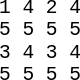<table style="margin: 1em auto; background: transparent;">
<tr ---->
<td><br><pre>1 4 2 4
5 5 5 5
3 4 3 4
5 5 5 5
</pre></td>
</tr>
</table>
